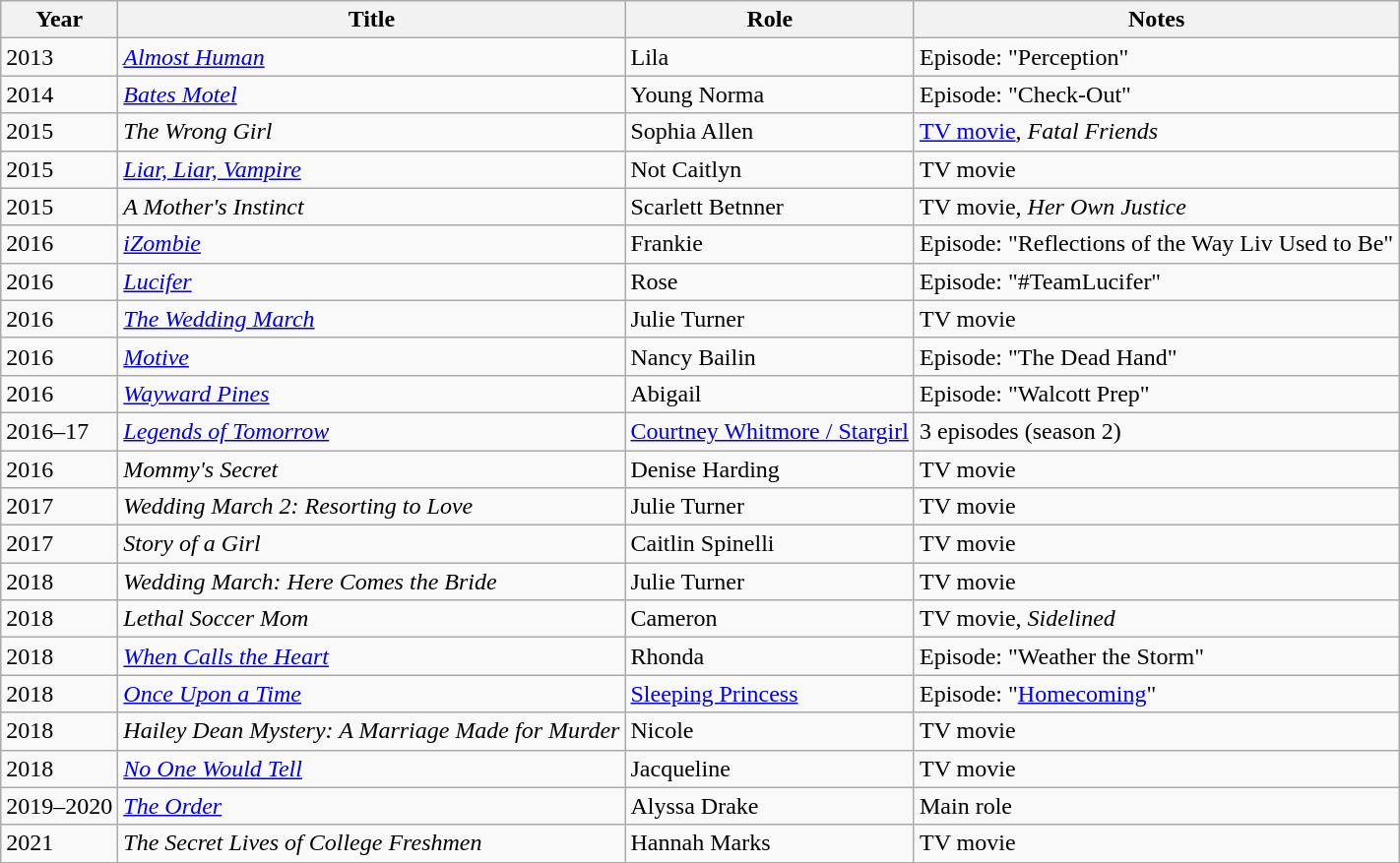<table class="wikitable sortable">
<tr>
<th>Year</th>
<th>Title</th>
<th>Role</th>
<th class="unsortable">Notes</th>
</tr>
<tr>
<td>2013</td>
<td><em><a href='#'>Almost Human</a></em></td>
<td>Lila</td>
<td>Episode: "Perception"</td>
</tr>
<tr>
<td>2014</td>
<td><em><a href='#'>Bates Motel</a></em></td>
<td>Young Norma</td>
<td>Episode: "Check-Out"</td>
</tr>
<tr>
<td>2015</td>
<td><em>The Wrong Girl</em></td>
<td>Sophia Allen</td>
<td><a href='#'>TV movie</a>,  <em>Fatal Friends</em></td>
</tr>
<tr>
<td>2015</td>
<td><em><a href='#'>Liar, Liar, Vampire</a></em></td>
<td>Not Caitlyn</td>
<td>TV movie</td>
</tr>
<tr>
<td>2015</td>
<td data-sort-value="Mother's Instinct, A"><em>A Mother's Instinct</em></td>
<td>Scarlett Betnner</td>
<td>TV movie,  <em>Her Own Justice</em></td>
</tr>
<tr>
<td>2016</td>
<td><em><a href='#'>iZombie</a></em></td>
<td>Frankie</td>
<td>Episode: "Reflections of the Way Liv Used to Be"</td>
</tr>
<tr>
<td>2016</td>
<td><em><a href='#'>Lucifer</a></em></td>
<td>Rose</td>
<td>Episode: "#TeamLucifer"</td>
</tr>
<tr>
<td>2016</td>
<td data-sort-value="Wedding March, The"><em><a href='#'>The Wedding March</a></em></td>
<td>Julie Turner</td>
<td>TV movie</td>
</tr>
<tr>
<td>2016</td>
<td><em><a href='#'>Motive</a></em></td>
<td>Nancy Bailin</td>
<td>Episode: "The Dead Hand"</td>
</tr>
<tr>
<td>2016</td>
<td><em><a href='#'>Wayward Pines</a></em></td>
<td>Abigail</td>
<td>Episode: "Walcott Prep"</td>
</tr>
<tr>
<td>2016–17</td>
<td><em><a href='#'>Legends of Tomorrow</a></em></td>
<td><a href='#'>Courtney Whitmore / Stargirl</a></td>
<td>3 episodes (season 2)</td>
</tr>
<tr>
<td>2016</td>
<td><em>Mommy's Secret</em></td>
<td>Denise Harding</td>
<td>TV movie</td>
</tr>
<tr>
<td>2017</td>
<td><em>Wedding March 2: Resorting to Love</em></td>
<td>Julie Turner</td>
<td>TV movie</td>
</tr>
<tr>
<td>2017</td>
<td><em>Story of a Girl</em></td>
<td>Caitlin Spinelli</td>
<td>TV movie</td>
</tr>
<tr>
<td>2018</td>
<td><em>Wedding March: Here Comes the Bride</em></td>
<td>Julie Turner</td>
<td>TV movie</td>
</tr>
<tr>
<td>2018</td>
<td><em>Lethal Soccer Mom</em></td>
<td>Cameron</td>
<td>TV movie,  <em>Sidelined</em></td>
</tr>
<tr>
<td>2018</td>
<td><em><a href='#'>When Calls the Heart</a></em></td>
<td>Rhonda</td>
<td>Episode: "Weather the Storm"</td>
</tr>
<tr>
<td>2018</td>
<td><em><a href='#'>Once Upon a Time</a></em></td>
<td><a href='#'>Sleeping Princess</a></td>
<td>Episode: "<a href='#'>Homecoming</a>"</td>
</tr>
<tr>
<td>2018</td>
<td><em>Hailey Dean Mystery: A Marriage Made for Murder</em></td>
<td>Nicole</td>
<td>TV movie</td>
</tr>
<tr>
<td>2018</td>
<td><em><a href='#'>No One Would Tell</a></em></td>
<td>Jacqueline</td>
<td>TV movie</td>
</tr>
<tr>
<td>2019–2020</td>
<td data-sort-value="Order, The"><em><a href='#'>The Order</a></em></td>
<td>Alyssa Drake</td>
<td>Main role</td>
</tr>
<tr>
<td>2021</td>
<td data-sort-value="Secret Lives of College Freshmen, The"><em>The Secret Lives of College Freshmen</em></td>
<td>Hannah Marks</td>
<td>TV movie</td>
</tr>
</table>
